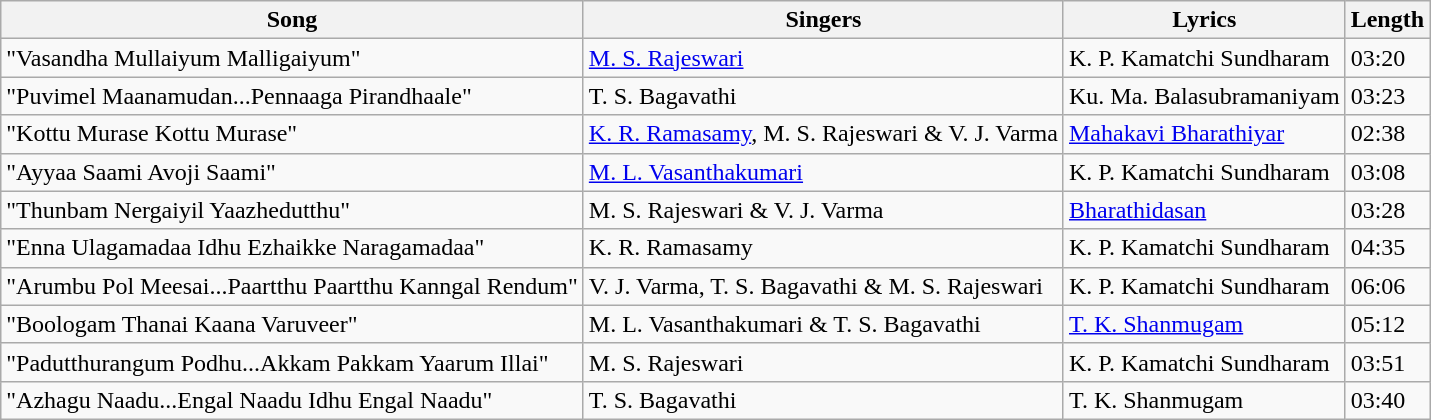<table class="wikitable">
<tr>
<th>Song</th>
<th>Singers</th>
<th>Lyrics</th>
<th>Length</th>
</tr>
<tr>
<td>"Vasandha Mullaiyum Malligaiyum"</td>
<td><a href='#'>M. S. Rajeswari</a></td>
<td>K. P. Kamatchi Sundharam</td>
<td>03:20</td>
</tr>
<tr>
<td>"Puvimel Maanamudan...Pennaaga Pirandhaale"</td>
<td>T. S. Bagavathi</td>
<td>Ku. Ma. Balasubramaniyam</td>
<td>03:23</td>
</tr>
<tr>
<td>"Kottu Murase Kottu Murase"</td>
<td><a href='#'>K. R. Ramasamy</a>, M. S. Rajeswari & V. J. Varma</td>
<td><a href='#'>Mahakavi Bharathiyar</a></td>
<td>02:38</td>
</tr>
<tr>
<td>"Ayyaa Saami Avoji Saami"</td>
<td><a href='#'>M. L. Vasanthakumari</a></td>
<td>K. P. Kamatchi Sundharam</td>
<td>03:08</td>
</tr>
<tr>
<td>"Thunbam Nergaiyil Yaazhedutthu"</td>
<td>M. S. Rajeswari & V. J. Varma</td>
<td><a href='#'>Bharathidasan</a></td>
<td>03:28</td>
</tr>
<tr>
<td>"Enna Ulagamadaa Idhu Ezhaikke Naragamadaa"</td>
<td>K. R. Ramasamy</td>
<td>K. P. Kamatchi Sundharam</td>
<td>04:35</td>
</tr>
<tr>
<td>"Arumbu Pol Meesai...Paartthu Paartthu Kanngal Rendum"</td>
<td>V. J. Varma, T. S. Bagavathi & M. S. Rajeswari</td>
<td>K. P. Kamatchi Sundharam</td>
<td>06:06</td>
</tr>
<tr>
<td>"Boologam Thanai Kaana Varuveer"</td>
<td>M. L. Vasanthakumari & T. S. Bagavathi</td>
<td><a href='#'>T. K. Shanmugam</a></td>
<td>05:12</td>
</tr>
<tr>
<td>"Padutthurangum Podhu...Akkam Pakkam Yaarum Illai"</td>
<td>M. S. Rajeswari</td>
<td>K. P. Kamatchi Sundharam</td>
<td>03:51</td>
</tr>
<tr>
<td>"Azhagu Naadu...Engal Naadu Idhu Engal Naadu"</td>
<td>T. S. Bagavathi</td>
<td>T. K. Shanmugam</td>
<td>03:40</td>
</tr>
</table>
